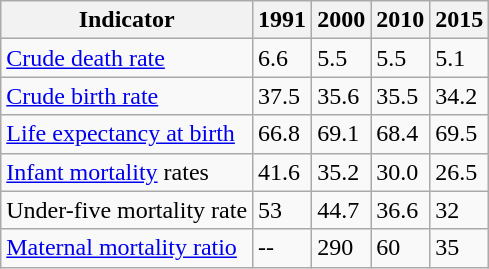<table class="wikitable">
<tr>
<th>Indicator</th>
<th>1991</th>
<th>2000</th>
<th>2010</th>
<th>2015</th>
</tr>
<tr>
<td><a href='#'>Crude death rate</a></td>
<td>6.6</td>
<td>5.5</td>
<td>5.5</td>
<td>5.1</td>
</tr>
<tr>
<td><a href='#'>Crude birth rate</a></td>
<td>37.5</td>
<td>35.6</td>
<td>35.5</td>
<td>34.2</td>
</tr>
<tr>
<td><a href='#'>Life expectancy at birth</a></td>
<td>66.8</td>
<td>69.1</td>
<td>68.4</td>
<td>69.5</td>
</tr>
<tr>
<td><a href='#'>Infant mortality</a> rates</td>
<td>41.6</td>
<td>35.2</td>
<td>30.0</td>
<td>26.5</td>
</tr>
<tr>
<td>Under-five mortality rate</td>
<td>53</td>
<td>44.7</td>
<td>36.6</td>
<td>32</td>
</tr>
<tr>
<td><a href='#'>Maternal mortality ratio</a></td>
<td>--</td>
<td>290</td>
<td>60</td>
<td>35</td>
</tr>
</table>
